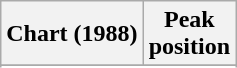<table class="wikitable plainrowheaders sortable">
<tr>
<th scope="col">Chart (1988)</th>
<th scope="col">Peak<br>position</th>
</tr>
<tr>
</tr>
<tr>
</tr>
<tr>
</tr>
</table>
